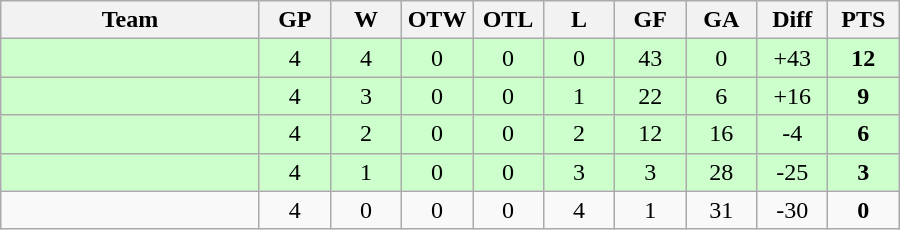<table class="wikitable" style="text-align:center;">
<tr>
<th width=165>Team</th>
<th width=40>GP</th>
<th width=40>W</th>
<th width=40>OTW</th>
<th width=40>OTL</th>
<th width=40>L</th>
<th width=40>GF</th>
<th width=40>GA</th>
<th width=40>Diff</th>
<th width=40>PTS</th>
</tr>
<tr bgcolor=#ccffcc>
<td style="text-align:left;"><strong></strong></td>
<td>4</td>
<td>4</td>
<td>0</td>
<td>0</td>
<td>0</td>
<td>43</td>
<td>0</td>
<td>+43</td>
<td><strong>12</strong></td>
</tr>
<tr bgcolor=#ccffcc>
<td style="text-align:left;"></td>
<td>4</td>
<td>3</td>
<td>0</td>
<td>0</td>
<td>1</td>
<td>22</td>
<td>6</td>
<td>+16</td>
<td><strong>9</strong></td>
</tr>
<tr bgcolor=#ccffcc>
<td style="text-align:left;"></td>
<td>4</td>
<td>2</td>
<td>0</td>
<td>0</td>
<td>2</td>
<td>12</td>
<td>16</td>
<td>-4</td>
<td><strong>6</strong></td>
</tr>
<tr bgcolor=#ccffcc>
<td style="text-align:left;"></td>
<td>4</td>
<td>1</td>
<td>0</td>
<td>0</td>
<td>3</td>
<td>3</td>
<td>28</td>
<td>-25</td>
<td><strong>3</strong></td>
</tr>
<tr>
<td style="text-align:left;"></td>
<td>4</td>
<td>0</td>
<td>0</td>
<td>0</td>
<td>4</td>
<td>1</td>
<td>31</td>
<td>-30</td>
<td><strong>0</strong></td>
</tr>
</table>
